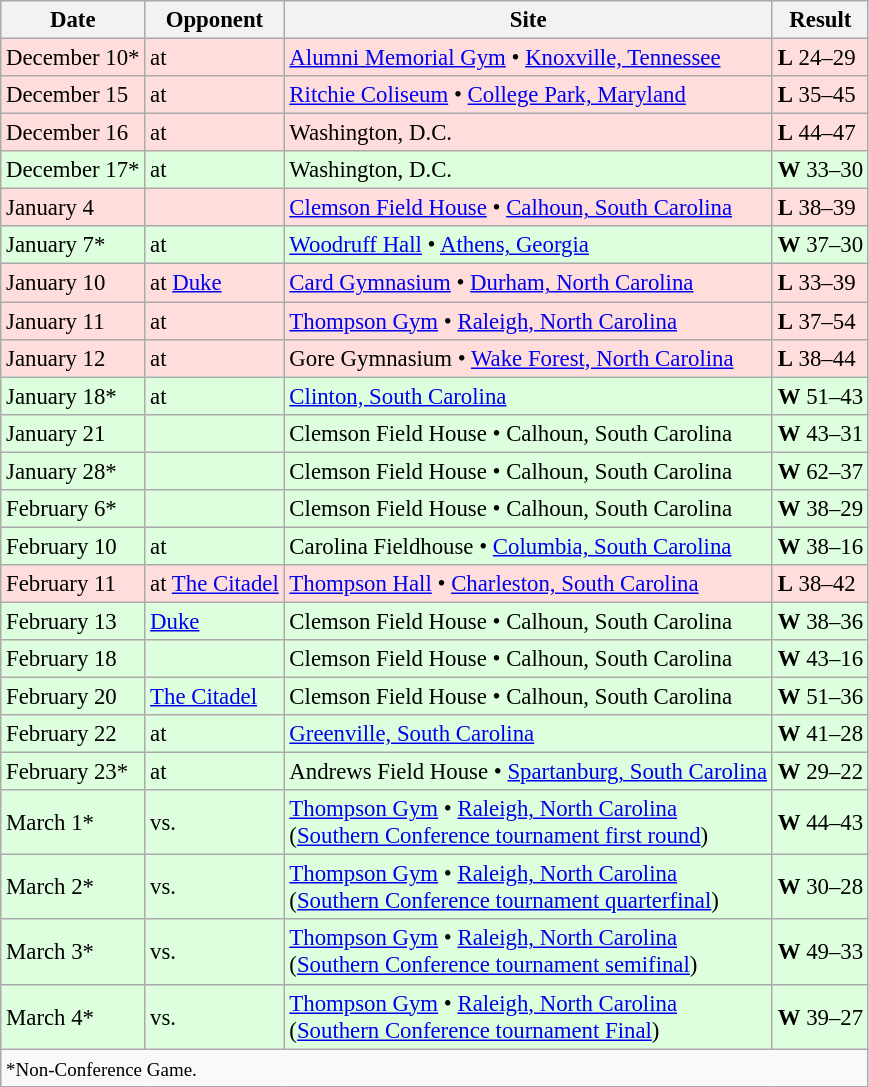<table class="wikitable" style="font-size:95%;">
<tr>
<th>Date</th>
<th>Opponent</th>
<th>Site</th>
<th>Result</th>
</tr>
<tr style="background: #ffdddd;">
<td>December 10*</td>
<td>at </td>
<td><a href='#'>Alumni Memorial Gym</a> • <a href='#'>Knoxville, Tennessee</a></td>
<td><strong>L</strong> 24–29</td>
</tr>
<tr style="background: #ffdddd;">
<td>December 15</td>
<td>at </td>
<td><a href='#'>Ritchie Coliseum</a> • <a href='#'>College Park, Maryland</a></td>
<td><strong>L</strong> 35–45</td>
</tr>
<tr style="background: #ffdddd;">
<td>December 16</td>
<td>at </td>
<td>Washington, D.C.</td>
<td><strong>L</strong> 44–47</td>
</tr>
<tr style="background: #ddffdd;">
<td>December 17*</td>
<td>at </td>
<td>Washington, D.C.</td>
<td><strong>W</strong> 33–30</td>
</tr>
<tr style="background: #ffdddd;">
<td>January 4</td>
<td></td>
<td><a href='#'>Clemson Field House</a> • <a href='#'>Calhoun, South Carolina</a></td>
<td><strong>L</strong> 38–39</td>
</tr>
<tr style="background: #ddffdd;">
<td>January 7*</td>
<td>at </td>
<td><a href='#'>Woodruff Hall</a> • <a href='#'>Athens, Georgia</a></td>
<td><strong>W</strong> 37–30</td>
</tr>
<tr style="background: #ffdddd;">
<td>January 10</td>
<td>at <a href='#'>Duke</a></td>
<td><a href='#'>Card Gymnasium</a> • <a href='#'>Durham, North Carolina</a></td>
<td><strong>L</strong> 33–39</td>
</tr>
<tr style="background: #ffdddd;">
<td>January 11</td>
<td>at </td>
<td><a href='#'>Thompson Gym</a> • <a href='#'>Raleigh, North Carolina</a></td>
<td><strong>L</strong> 37–54</td>
</tr>
<tr style="background: #ffdddd;">
<td>January 12</td>
<td>at </td>
<td>Gore Gymnasium • <a href='#'>Wake Forest, North Carolina</a></td>
<td><strong>L</strong> 38–44</td>
</tr>
<tr style="background: #ddffdd;">
<td>January 18*</td>
<td>at </td>
<td><a href='#'>Clinton, South Carolina</a></td>
<td><strong>W</strong> 51–43</td>
</tr>
<tr style="background: #ddffdd;">
<td>January 21</td>
<td></td>
<td>Clemson Field House • Calhoun, South Carolina</td>
<td><strong>W</strong> 43–31</td>
</tr>
<tr style="background: #ddffdd;">
<td>January 28*</td>
<td></td>
<td>Clemson Field House • Calhoun, South Carolina</td>
<td><strong>W</strong> 62–37</td>
</tr>
<tr style="background: #ddffdd;">
<td>February 6*</td>
<td></td>
<td>Clemson Field House • Calhoun, South Carolina</td>
<td><strong>W</strong> 38–29</td>
</tr>
<tr style="background: #ddffdd;">
<td>February 10</td>
<td>at </td>
<td>Carolina Fieldhouse • <a href='#'>Columbia, South Carolina</a></td>
<td><strong>W</strong> 38–16</td>
</tr>
<tr style="background: #ffdddd;">
<td>February 11</td>
<td>at <a href='#'>The Citadel</a></td>
<td><a href='#'>Thompson Hall</a> • <a href='#'>Charleston, South Carolina</a></td>
<td><strong>L</strong> 38–42</td>
</tr>
<tr style="background: #ddffdd;">
<td>February 13</td>
<td><a href='#'>Duke</a></td>
<td>Clemson Field House • Calhoun, South Carolina</td>
<td><strong>W</strong> 38–36</td>
</tr>
<tr style="background: #ddffdd;">
<td>February 18</td>
<td></td>
<td>Clemson Field House • Calhoun, South Carolina</td>
<td><strong>W</strong> 43–16</td>
</tr>
<tr style="background: #ddffdd;">
<td>February 20</td>
<td><a href='#'>The Citadel</a></td>
<td>Clemson Field House • Calhoun, South Carolina</td>
<td><strong>W</strong> 51–36</td>
</tr>
<tr style="background: #ddffdd;">
<td>February 22</td>
<td>at </td>
<td><a href='#'>Greenville, South Carolina</a></td>
<td><strong>W</strong> 41–28</td>
</tr>
<tr style="background: #ddffdd;">
<td>February 23*</td>
<td>at </td>
<td>Andrews Field House • <a href='#'>Spartanburg, South Carolina</a></td>
<td><strong>W</strong> 29–22</td>
</tr>
<tr style="background: #ddffdd;">
<td>March 1*</td>
<td>vs. </td>
<td><a href='#'>Thompson Gym</a> • <a href='#'>Raleigh, North Carolina</a><br>(<a href='#'>Southern Conference tournament first round</a>)</td>
<td><strong>W</strong> 44–43</td>
</tr>
<tr style="background: #ddffdd;">
<td>March 2*</td>
<td>vs. </td>
<td><a href='#'>Thompson Gym</a> • <a href='#'>Raleigh, North Carolina</a><br>(<a href='#'>Southern Conference tournament quarterfinal</a>)</td>
<td><strong>W</strong> 30–28</td>
</tr>
<tr style="background: #ddffdd;">
<td>March 3*</td>
<td>vs. </td>
<td><a href='#'>Thompson Gym</a> • <a href='#'>Raleigh, North Carolina</a><br>(<a href='#'>Southern Conference tournament semifinal</a>)</td>
<td><strong>W</strong> 49–33</td>
</tr>
<tr style="background: #ddffdd;">
<td>March 4*</td>
<td>vs. </td>
<td><a href='#'>Thompson Gym</a> • <a href='#'>Raleigh, North Carolina</a><br>(<a href='#'>Southern Conference tournament Final</a>)</td>
<td><strong>W</strong> 39–27</td>
</tr>
<tr style="background:#f9f9f9;">
<td colspan=4><small>*Non-Conference Game.</small></td>
</tr>
</table>
